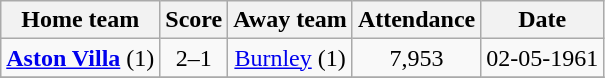<table class="wikitable" style="text-align: center">
<tr>
<th>Home team</th>
<th>Score</th>
<th>Away team</th>
<th>Attendance</th>
<th>Date</th>
</tr>
<tr>
<td><strong><a href='#'>Aston Villa</a></strong> (1)</td>
<td>2–1</td>
<td><a href='#'>Burnley</a> (1)</td>
<td>7,953</td>
<td>02-05-1961</td>
</tr>
<tr>
</tr>
</table>
